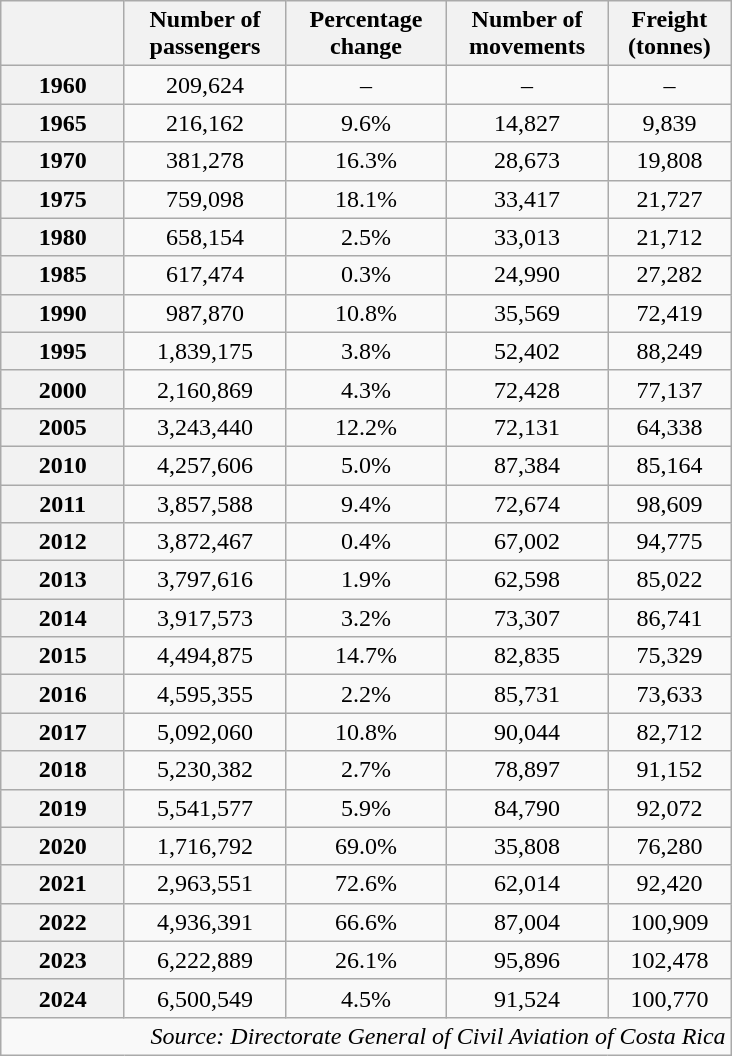<table class="wikitable" style="text-align:center; margin:auto;">
<tr>
<th style="width:75px"></th>
<th style="width:100px">Number of passengers</th>
<th style="width:100px">Percentage change</th>
<th style="width:100px">Number of movements</th>
<th style="width:75px">Freight (tonnes)</th>
</tr>
<tr>
<th>1960</th>
<td>209,624</td>
<td>–</td>
<td>–</td>
<td>–</td>
</tr>
<tr>
<th>1965</th>
<td>216,162</td>
<td>9.6%</td>
<td>14,827</td>
<td>9,839</td>
</tr>
<tr>
<th>1970</th>
<td>381,278</td>
<td>16.3%</td>
<td>28,673</td>
<td>19,808</td>
</tr>
<tr>
<th>1975</th>
<td>759,098</td>
<td>18.1%</td>
<td>33,417</td>
<td>21,727</td>
</tr>
<tr>
<th>1980</th>
<td>658,154</td>
<td>2.5%</td>
<td>33,013</td>
<td>21,712</td>
</tr>
<tr>
<th>1985</th>
<td>617,474</td>
<td>0.3%</td>
<td>24,990</td>
<td>27,282</td>
</tr>
<tr>
<th>1990</th>
<td>987,870</td>
<td>10.8%</td>
<td>35,569</td>
<td>72,419</td>
</tr>
<tr>
<th>1995</th>
<td>1,839,175</td>
<td>3.8%</td>
<td>52,402</td>
<td>88,249</td>
</tr>
<tr>
<th>2000</th>
<td>2,160,869</td>
<td>4.3%</td>
<td>72,428</td>
<td>77,137</td>
</tr>
<tr>
<th>2005</th>
<td>3,243,440</td>
<td>12.2%</td>
<td>72,131</td>
<td>64,338</td>
</tr>
<tr>
<th>2010</th>
<td>4,257,606</td>
<td>5.0%</td>
<td>87,384</td>
<td>85,164</td>
</tr>
<tr>
<th>2011</th>
<td>3,857,588</td>
<td>9.4%</td>
<td>72,674</td>
<td>98,609</td>
</tr>
<tr>
<th>2012</th>
<td>3,872,467</td>
<td>0.4%</td>
<td>67,002</td>
<td>94,775</td>
</tr>
<tr>
<th>2013</th>
<td>3,797,616</td>
<td>1.9%</td>
<td>62,598</td>
<td>85,022</td>
</tr>
<tr>
<th>2014</th>
<td>3,917,573</td>
<td>3.2%</td>
<td>73,307</td>
<td>86,741</td>
</tr>
<tr>
<th>2015</th>
<td>4,494,875</td>
<td>14.7%</td>
<td>82,835</td>
<td>75,329</td>
</tr>
<tr>
<th>2016</th>
<td>4,595,355</td>
<td>2.2%</td>
<td>85,731</td>
<td>73,633</td>
</tr>
<tr>
<th>2017</th>
<td>5,092,060</td>
<td>10.8%</td>
<td>90,044</td>
<td>82,712</td>
</tr>
<tr>
<th>2018</th>
<td>5,230,382</td>
<td>2.7%</td>
<td>78,897</td>
<td>91,152</td>
</tr>
<tr>
<th>2019</th>
<td>5,541,577</td>
<td>5.9%</td>
<td>84,790</td>
<td>92,072</td>
</tr>
<tr>
<th>2020</th>
<td>1,716,792</td>
<td>69.0%</td>
<td>35,808</td>
<td>76,280</td>
</tr>
<tr>
<th>2021</th>
<td>2,963,551</td>
<td>72.6%</td>
<td>62,014</td>
<td>92,420</td>
</tr>
<tr>
<th>2022</th>
<td>4,936,391</td>
<td>66.6%</td>
<td>87,004</td>
<td>100,909</td>
</tr>
<tr>
<th>2023</th>
<td>6,222,889</td>
<td>26.1%</td>
<td>95,896</td>
<td>102,478</td>
</tr>
<tr>
<th>2024</th>
<td>6,500,549</td>
<td>4.5%</td>
<td>91,524</td>
<td>100,770</td>
</tr>
<tr>
<td colspan="5" style="text-align:right;"><em>Source: Directorate General of Civil Aviation of Costa Rica</em></td>
</tr>
</table>
